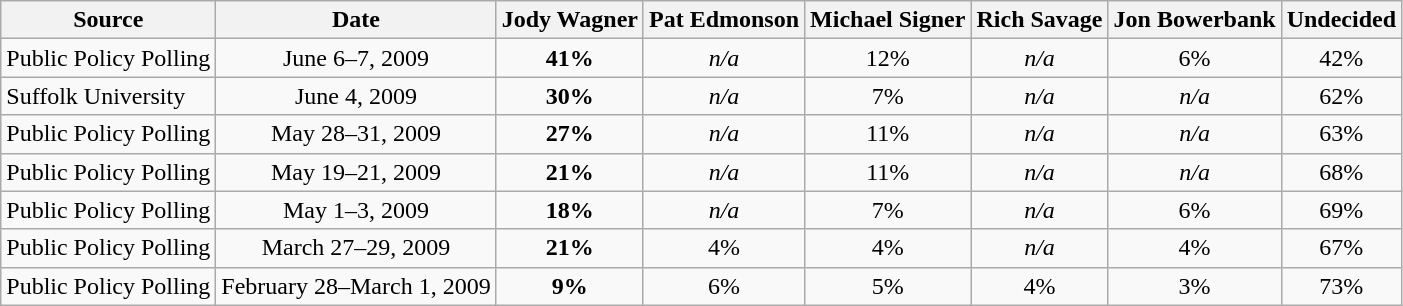<table class="wikitable">
<tr>
<th>Source</th>
<th>Date</th>
<th>Jody Wagner</th>
<th>Pat Edmonson</th>
<th>Michael Signer</th>
<th>Rich Savage</th>
<th>Jon Bowerbank</th>
<th>Undecided</th>
</tr>
<tr>
<td>Public Policy Polling </td>
<td align="center">June 6–7, 2009</td>
<td align="center"><strong>41%</strong></td>
<td align="center"><em>n/a</em></td>
<td align="center">12%</td>
<td align="center"><em>n/a</em></td>
<td align="center">6%</td>
<td align="center">42%</td>
</tr>
<tr>
<td>Suffolk University </td>
<td align=center>June 4, 2009</td>
<td align=center><strong>30%</strong></td>
<td align=center><em>n/a</em></td>
<td align=center>7%</td>
<td align=center><em>n/a</em></td>
<td align=center><em>n/a</em></td>
<td align=center>62%</td>
</tr>
<tr>
<td>Public Policy Polling </td>
<td align=center>May 28–31, 2009</td>
<td align=center><strong>27%</strong></td>
<td align=center><em>n/a</em></td>
<td align=center>11%</td>
<td align=center><em>n/a</em></td>
<td align=center><em>n/a</em></td>
<td align=center>63%</td>
</tr>
<tr>
<td>Public Policy Polling </td>
<td align=center>May 19–21, 2009</td>
<td align=center><strong>21%</strong></td>
<td align=center><em>n/a</em></td>
<td align=center>11%</td>
<td align=center><em>n/a</em></td>
<td align=center><em>n/a</em></td>
<td align=center>68%</td>
</tr>
<tr>
<td>Public Policy Polling </td>
<td align=center>May 1–3, 2009</td>
<td align=center><strong>18%</strong></td>
<td align=center><em>n/a</em></td>
<td align=center>7%</td>
<td align=center><em>n/a</em></td>
<td align=center>6%</td>
<td align=center>69%</td>
</tr>
<tr>
<td>Public Policy Polling</td>
<td align=center>March 27–29, 2009</td>
<td align=center><strong>21%</strong></td>
<td align=center>4%</td>
<td align=center>4%</td>
<td align=center><em>n/a</em></td>
<td align=center>4%</td>
<td align=center>67%</td>
</tr>
<tr>
<td>Public Policy Polling</td>
<td align=center>February 28–March 1, 2009</td>
<td align=center><strong>9%</strong></td>
<td align=center>6%</td>
<td align=center>5%</td>
<td align=center>4%</td>
<td align=center>3%</td>
<td align=center>73%</td>
</tr>
</table>
